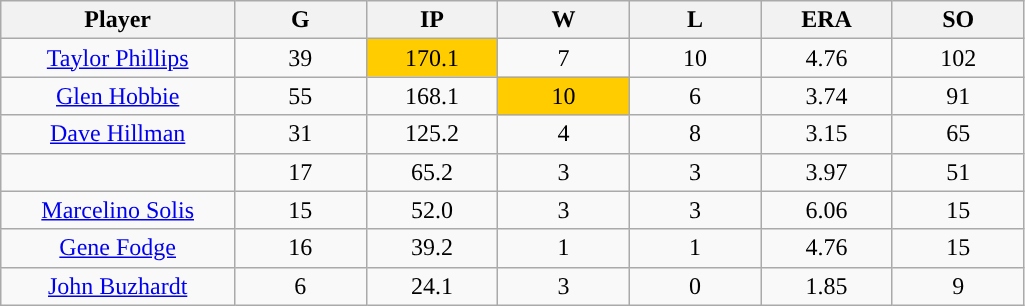<table class="wikitable sortable">
<tr>
<th bgcolor="#DDDDFF" width="16%">Player</th>
<th bgcolor="#DDDDFF" width="9%">G</th>
<th bgcolor="#DDDDFF" width="9%">IP</th>
<th bgcolor="#DDDDFF" width="9%">W</th>
<th bgcolor="#DDDDFF" width="9%">L</th>
<th bgcolor="#DDDDFF" width="9%">ERA</th>
<th bgcolor="#DDDDFF" width="9%">SO</th>
</tr>
<tr align="center">
<td><a href='#'>Taylor Phillips</a></td>
<td>39</td>
<td style="background:#fc0;">170.1</td>
<td>7</td>
<td>10</td>
<td>4.76</td>
<td>102</td>
</tr>
<tr align=center>
<td><a href='#'>Glen Hobbie</a></td>
<td>55</td>
<td>168.1</td>
<td style="background:#fc0;">10</td>
<td>6</td>
<td>3.74</td>
<td>91</td>
</tr>
<tr align=center>
<td><a href='#'>Dave Hillman</a></td>
<td>31</td>
<td>125.2</td>
<td>4</td>
<td>8</td>
<td>3.15</td>
<td>65</td>
</tr>
<tr align=center>
<td></td>
<td>17</td>
<td>65.2</td>
<td>3</td>
<td>3</td>
<td>3.97</td>
<td>51</td>
</tr>
<tr align="center">
<td><a href='#'>Marcelino Solis</a></td>
<td>15</td>
<td>52.0</td>
<td>3</td>
<td>3</td>
<td>6.06</td>
<td>15</td>
</tr>
<tr align=center>
<td><a href='#'>Gene Fodge</a></td>
<td>16</td>
<td>39.2</td>
<td>1</td>
<td>1</td>
<td>4.76</td>
<td>15</td>
</tr>
<tr align=center>
<td><a href='#'>John Buzhardt</a></td>
<td>6</td>
<td>24.1</td>
<td>3</td>
<td>0</td>
<td>1.85</td>
<td>9</td>
</tr>
</table>
